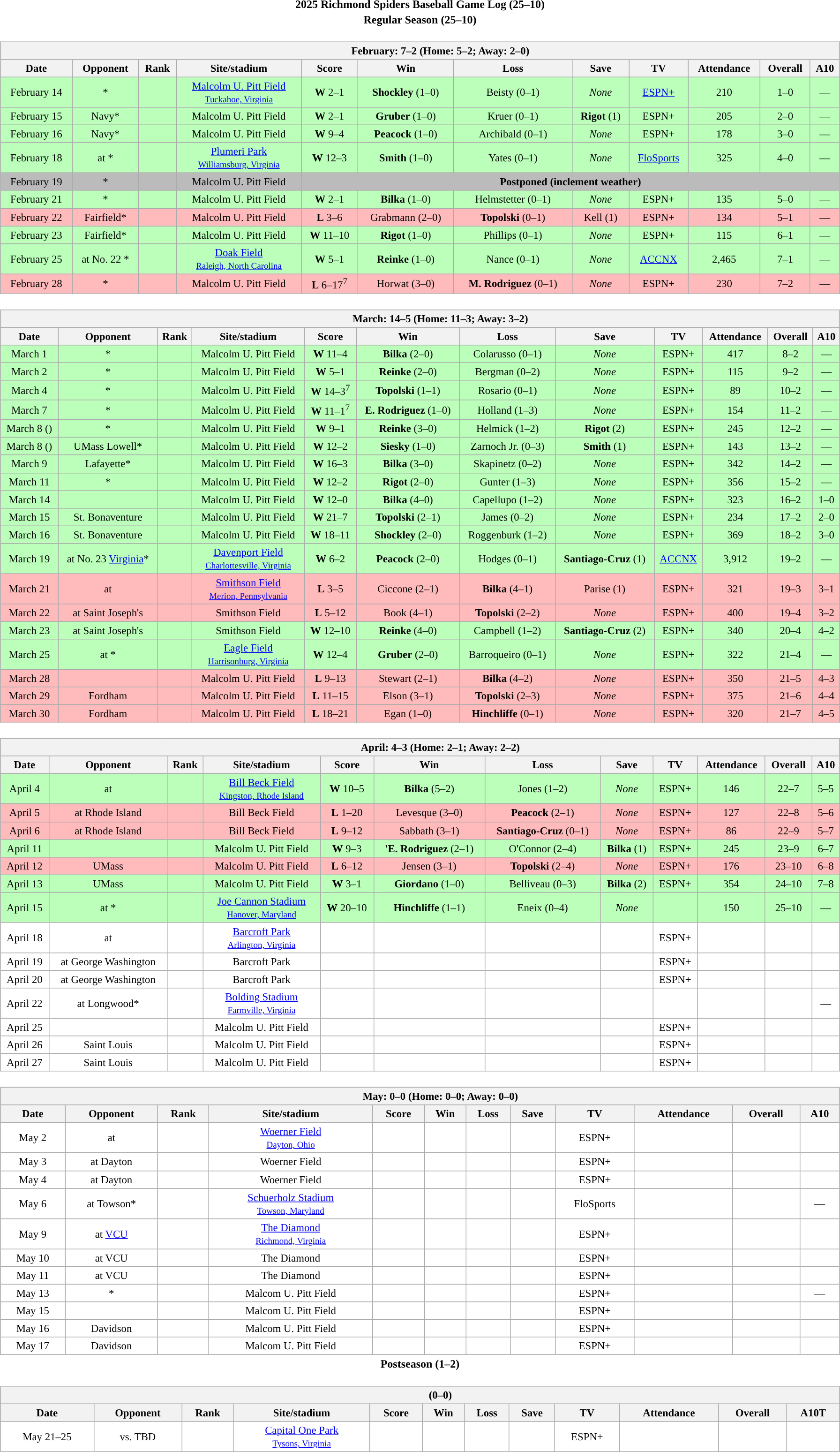<table class="toccolours" width=95% style="clear:both; margin:1.5em auto; text-align:center;">
<tr>
<th colspan=2>2025 Richmond Spiders Baseball Game Log (25–10)</th>
</tr>
<tr>
<th colspan=2>Regular Season (25–10)</th>
</tr>
<tr valign="top">
<td><br><table class="wikitable collapsible collapsed" style="margin:auto; width:100%; text-align:center; font-size:95%">
<tr>
<th colspan=12 style="padding-left:4em;">February: 7–2 (Home: 5–2; Away: 2–0)</th>
</tr>
<tr>
<th>Date</th>
<th>Opponent</th>
<th>Rank</th>
<th>Site/stadium</th>
<th>Score</th>
<th>Win</th>
<th>Loss</th>
<th>Save</th>
<th>TV</th>
<th>Attendance</th>
<th>Overall</th>
<th>A10</th>
</tr>
<tr align="center" bgcolor="#bfb">
<td>February 14</td>
<td>*</td>
<td></td>
<td><a href='#'>Malcolm U. Pitt Field</a><br><small><a href='#'>Tuckahoe, Virginia</a></small></td>
<td><strong>W</strong> 2–1</td>
<td><strong>Shockley</strong> (1–0)</td>
<td>Beisty (0–1)</td>
<td><em>None</em></td>
<td><a href='#'>ESPN+</a></td>
<td>210</td>
<td>1–0</td>
<td>—</td>
</tr>
<tr align="center" bgcolor="#bfb">
<td>February 15</td>
<td>Navy*</td>
<td></td>
<td>Malcolm U. Pitt Field</td>
<td><strong>W</strong> 2–1</td>
<td><strong>Gruber</strong> (1–0)</td>
<td>Kruer (0–1)</td>
<td><strong>Rigot</strong> (1)</td>
<td>ESPN+</td>
<td>205</td>
<td>2–0</td>
<td>—</td>
</tr>
<tr align="center" bgcolor="#bfb">
<td>February 16</td>
<td>Navy*</td>
<td></td>
<td>Malcolm U. Pitt Field</td>
<td><strong>W</strong> 9–4</td>
<td><strong>Peacock</strong> (1–0)</td>
<td>Archibald (0–1)</td>
<td><em>None</em></td>
<td>ESPN+</td>
<td>178</td>
<td>3–0</td>
<td>—</td>
</tr>
<tr align="center" bgcolor="#bfb">
<td>February 18</td>
<td>at *</td>
<td></td>
<td><a href='#'>Plumeri Park</a><br><small><a href='#'>Williamsburg, Virginia</a></small></td>
<td><strong>W</strong> 12–3</td>
<td><strong>Smith</strong> (1–0)</td>
<td>Yates (0–1)</td>
<td><em>None</em></td>
<td><a href='#'>FloSports</a></td>
<td>325</td>
<td>4–0</td>
<td>—</td>
</tr>
<tr align="center" bgcolor="#bbbbbb">
<td>February 19</td>
<td>*</td>
<td></td>
<td>Malcolm U. Pitt Field</td>
<td colspan="8"><strong>Postponed (inclement weather)</strong></td>
</tr>
<tr align="center" bgcolor="#bfb">
<td>February 21</td>
<td>*</td>
<td></td>
<td>Malcolm U. Pitt Field</td>
<td><strong>W</strong> 2–1</td>
<td><strong>Bilka</strong> (1–0)</td>
<td>Helmstetter (0–1)</td>
<td><em>None</em></td>
<td>ESPN+</td>
<td>135</td>
<td>5–0</td>
<td>—</td>
</tr>
<tr align="center" bgcolor="#fbb">
<td>February 22</td>
<td>Fairfield*</td>
<td></td>
<td>Malcolm U. Pitt Field</td>
<td><strong>L</strong> 3–6</td>
<td>Grabmann (2–0)</td>
<td><strong>Topolski</strong> (0–1)</td>
<td>Kell (1)</td>
<td>ESPN+</td>
<td>134</td>
<td>5–1</td>
<td>—</td>
</tr>
<tr align="center" bgcolor="#bfb">
<td>February 23</td>
<td>Fairfield*</td>
<td></td>
<td>Malcolm U. Pitt Field</td>
<td><strong>W</strong> 11–10</td>
<td><strong>Rigot</strong> (1–0)</td>
<td>Phillips (0–1)</td>
<td><em>None</em></td>
<td>ESPN+</td>
<td>115</td>
<td>6–1</td>
<td>—</td>
</tr>
<tr align="center" bgcolor="#bfb">
<td>February 25</td>
<td>at No. 22 *</td>
<td></td>
<td><a href='#'>Doak Field</a><br><small><a href='#'>Raleigh, North Carolina</a></small></td>
<td><strong>W</strong> 5–1</td>
<td><strong>Reinke</strong> (1–0)</td>
<td>Nance (0–1)</td>
<td><em>None</em></td>
<td><a href='#'>ACCNX</a></td>
<td>2,465</td>
<td>7–1</td>
<td>—</td>
</tr>
<tr align="center" bgcolor="#fbb">
<td>February 28</td>
<td>*</td>
<td></td>
<td>Malcolm U. Pitt Field</td>
<td><strong>L</strong> 6–17<sup>7</sup></td>
<td>Horwat (3–0)</td>
<td><strong>M. Rodriguez</strong> (0–1)</td>
<td><em>None</em></td>
<td>ESPN+</td>
<td>230</td>
<td>7–2</td>
<td>—</td>
</tr>
</table>
</td>
</tr>
<tr>
<td><br><table class="wikitable collapsible collapsed" style="margin:auto; width:100%; text-align:center; font-size:95%">
<tr>
<th colspan=12 style="padding-left:4em;">March: 14–5 (Home: 11–3; Away: 3–2)</th>
</tr>
<tr>
<th>Date</th>
<th>Opponent</th>
<th>Rank</th>
<th>Site/stadium</th>
<th>Score</th>
<th>Win</th>
<th>Loss</th>
<th>Save</th>
<th>TV</th>
<th>Attendance</th>
<th>Overall</th>
<th>A10</th>
</tr>
<tr align="center" bgcolor="#bfb">
<td>March 1</td>
<td>*</td>
<td></td>
<td>Malcolm U. Pitt Field</td>
<td><strong>W</strong> 11–4</td>
<td><strong>Bilka</strong> (2–0)</td>
<td>Colarusso (0–1)</td>
<td><em>None</em></td>
<td>ESPN+</td>
<td>417</td>
<td>8–2</td>
<td>—</td>
</tr>
<tr align="center" bgcolor="#bfb">
<td>March 2</td>
<td>*</td>
<td></td>
<td>Malcolm U. Pitt Field</td>
<td><strong>W</strong> 5–1</td>
<td><strong>Reinke</strong> (2–0)</td>
<td>Bergman (0–2)</td>
<td><em>None</em></td>
<td>ESPN+</td>
<td>115</td>
<td>9–2</td>
<td>—</td>
</tr>
<tr align="center" bgcolor="#bfb">
<td>March 4</td>
<td>*</td>
<td></td>
<td>Malcolm U. Pitt Field</td>
<td><strong>W</strong> 14–3<sup>7</sup></td>
<td><strong>Topolski</strong> (1–1)</td>
<td>Rosario (0–1)</td>
<td><em>None</em></td>
<td>ESPN+</td>
<td>89</td>
<td>10–2</td>
<td>—</td>
</tr>
<tr align="center" bgcolor="#bfb">
<td>March 7</td>
<td>*</td>
<td></td>
<td>Malcolm U. Pitt Field</td>
<td><strong>W</strong> 11–1<sup>7</sup></td>
<td><strong>E. Rodriguez</strong> (1–0)</td>
<td>Holland (1–3)</td>
<td><em>None</em></td>
<td>ESPN+</td>
<td>154</td>
<td>11–2</td>
<td>—</td>
</tr>
<tr align="center" bgcolor="#bfb">
<td>March 8 ()</td>
<td>*</td>
<td></td>
<td>Malcolm U. Pitt Field</td>
<td><strong>W</strong> 9–1</td>
<td><strong>Reinke</strong> (3–0)</td>
<td>Helmick (1–2)</td>
<td><strong>Rigot</strong> (2)</td>
<td>ESPN+</td>
<td>245</td>
<td>12–2</td>
<td>—</td>
</tr>
<tr align="center" bgcolor="#bfb">
<td>March 8 ()</td>
<td>UMass Lowell*</td>
<td></td>
<td>Malcolm U. Pitt Field</td>
<td><strong>W</strong> 12–2</td>
<td><strong>Siesky</strong> (1–0)</td>
<td>Zarnoch Jr. (0–3)</td>
<td><strong>Smith</strong> (1)</td>
<td>ESPN+</td>
<td>143</td>
<td>13–2</td>
<td>—</td>
</tr>
<tr align="center" bgcolor="#bfb">
<td>March 9</td>
<td>Lafayette*</td>
<td></td>
<td>Malcolm U. Pitt Field</td>
<td><strong>W</strong> 16–3</td>
<td><strong>Bilka</strong> (3–0)</td>
<td>Skapinetz (0–2)</td>
<td><em>None</em></td>
<td>ESPN+</td>
<td>342</td>
<td>14–2</td>
<td>—</td>
</tr>
<tr align="center" bgcolor="#bfb">
<td>March 11</td>
<td>*</td>
<td></td>
<td>Malcolm U. Pitt Field</td>
<td><strong>W</strong> 12–2</td>
<td><strong>Rigot</strong> (2–0)</td>
<td>Gunter (1–3)</td>
<td><em>None</em></td>
<td>ESPN+</td>
<td>356</td>
<td>15–2</td>
<td>—</td>
</tr>
<tr align="center" bgcolor="#bfb">
<td>March 14</td>
<td></td>
<td></td>
<td>Malcolm U. Pitt Field</td>
<td><strong>W</strong> 12–0</td>
<td><strong>Bilka</strong> (4–0)</td>
<td>Capellupo (1–2)</td>
<td><em>None</em></td>
<td>ESPN+</td>
<td>323</td>
<td>16–2</td>
<td>1–0</td>
</tr>
<tr align="center" bgcolor="#bfb">
<td>March 15</td>
<td>St. Bonaventure</td>
<td></td>
<td>Malcolm U. Pitt Field</td>
<td><strong>W</strong> 21–7</td>
<td><strong>Topolski</strong> (2–1)</td>
<td>James (0–2)</td>
<td><em>None</em></td>
<td>ESPN+</td>
<td>234</td>
<td>17–2</td>
<td>2–0</td>
</tr>
<tr align="center" bgcolor="#bfb">
<td>March 16</td>
<td>St. Bonaventure</td>
<td></td>
<td>Malcolm U. Pitt Field</td>
<td><strong>W</strong> 18–11</td>
<td><strong>Shockley</strong> (2–0)</td>
<td>Roggenburk (1–2)</td>
<td><em>None</em></td>
<td>ESPN+</td>
<td>369</td>
<td>18–2</td>
<td>3–0</td>
</tr>
<tr align="center" bgcolor="#bfb">
<td>March 19</td>
<td>at No. 23 <a href='#'>Virginia</a>*</td>
<td></td>
<td><a href='#'>Davenport Field</a><br><small><a href='#'>Charlottesville, Virginia</a></small></td>
<td><strong>W</strong> 6–2</td>
<td><strong>Peacock</strong> (2–0)</td>
<td>Hodges (0–1)</td>
<td><strong>Santiago-Cruz</strong> (1)</td>
<td><a href='#'>ACCNX</a></td>
<td>3,912</td>
<td>19–2</td>
<td>—</td>
</tr>
<tr align="center" bgcolor="#fbb">
<td>March 21</td>
<td>at </td>
<td></td>
<td><a href='#'>Smithson Field</a><br><small><a href='#'>Merion, Pennsylvania</a></small></td>
<td><strong>L</strong> 3–5</td>
<td>Ciccone (2–1)</td>
<td><strong>Bilka</strong> (4–1)</td>
<td>Parise (1)</td>
<td>ESPN+</td>
<td>321</td>
<td>19–3</td>
<td>3–1</td>
</tr>
<tr align="center" bgcolor="#fbb">
<td>March 22</td>
<td>at Saint Joseph's</td>
<td></td>
<td>Smithson Field</td>
<td><strong>L</strong> 5–12</td>
<td>Book (4–1)</td>
<td><strong>Topolski</strong> (2–2)</td>
<td><em>None</em></td>
<td>ESPN+</td>
<td>400</td>
<td>19–4</td>
<td>3–2</td>
</tr>
<tr align="center" bgcolor="#bfb">
<td>March 23</td>
<td>at Saint Joseph's</td>
<td></td>
<td>Smithson Field</td>
<td><strong>W</strong> 12–10</td>
<td><strong>Reinke</strong> (4–0)</td>
<td>Campbell (1–2)</td>
<td><strong>Santiago-Cruz</strong> (2)</td>
<td>ESPN+</td>
<td>340</td>
<td>20–4</td>
<td>4–2</td>
</tr>
<tr align="center" bgcolor="#bfb">
<td>March 25</td>
<td>at *</td>
<td></td>
<td><a href='#'>Eagle Field</a><br><small><a href='#'>Harrisonburg, Virginia</a></small></td>
<td><strong>W</strong> 12–4</td>
<td><strong>Gruber</strong> (2–0)</td>
<td>Barroqueiro (0–1)</td>
<td><em>None</em></td>
<td>ESPN+</td>
<td>322</td>
<td>21–4</td>
<td>—</td>
</tr>
<tr align="center" bgcolor="#fbb">
<td>March 28</td>
<td></td>
<td></td>
<td>Malcolm U. Pitt Field</td>
<td><strong>L</strong> 9–13</td>
<td>Stewart (2–1)</td>
<td><strong>Bilka</strong> (4–2)</td>
<td><em>None</em></td>
<td>ESPN+</td>
<td>350</td>
<td>21–5</td>
<td>4–3</td>
</tr>
<tr align="center" bgcolor="#fbb">
<td>March 29</td>
<td>Fordham</td>
<td></td>
<td>Malcolm U. Pitt Field</td>
<td><strong>L</strong> 11–15</td>
<td>Elson (3–1)</td>
<td><strong>Topolski</strong> (2–3)</td>
<td><em>None</em></td>
<td>ESPN+</td>
<td>375</td>
<td>21–6</td>
<td>4–4</td>
</tr>
<tr align="center" bgcolor="#fbb">
<td>March 30</td>
<td>Fordham</td>
<td></td>
<td>Malcolm U. Pitt Field</td>
<td><strong>L</strong> 18–21</td>
<td>Egan (1–0)</td>
<td><strong>Hinchliffe</strong> (0–1)</td>
<td><em>None</em></td>
<td>ESPN+</td>
<td>320</td>
<td>21–7</td>
<td>4–5</td>
</tr>
</table>
</td>
</tr>
<tr>
<td><br><table class="wikitable collapsible" style="margin:auto; width:100%; text-align:center; font-size:95%">
<tr>
<th colspan=12 style="padding-left:4em;">April: 4–3 (Home: 2–1; Away: 2–2)</th>
</tr>
<tr>
<th>Date</th>
<th>Opponent</th>
<th>Rank</th>
<th>Site/stadium</th>
<th>Score</th>
<th>Win</th>
<th>Loss</th>
<th>Save</th>
<th>TV</th>
<th>Attendance</th>
<th>Overall</th>
<th>A10</th>
</tr>
<tr align="center" bgcolor="#bfb">
<td>April 4</td>
<td>at </td>
<td></td>
<td><a href='#'>Bill Beck Field</a><br><small><a href='#'>Kingston, Rhode Island</a></small></td>
<td><strong>W</strong> 10–5</td>
<td><strong>Bilka</strong> (5–2)</td>
<td>Jones (1–2)</td>
<td><em>None</em></td>
<td>ESPN+</td>
<td>146</td>
<td>22–7</td>
<td>5–5</td>
</tr>
<tr align="center" bgcolor="#fbb">
<td>April 5</td>
<td>at Rhode Island</td>
<td></td>
<td>Bill Beck Field</td>
<td><strong>L</strong> 1–20</td>
<td>Levesque (3–0)</td>
<td><strong>Peacock</strong> (2–1)</td>
<td><em>None</em></td>
<td>ESPN+</td>
<td>127</td>
<td>22–8</td>
<td>5–6</td>
</tr>
<tr align="center" bgcolor="#fbb">
<td>April 6</td>
<td>at Rhode Island</td>
<td></td>
<td>Bill Beck Field</td>
<td><strong>L</strong> 9–12</td>
<td>Sabbath (3–1)</td>
<td><strong>Santiago-Cruz</strong> (0–1)</td>
<td><em>None</em></td>
<td>ESPN+</td>
<td>86</td>
<td>22–9</td>
<td>5–7</td>
</tr>
<tr align="center" bgcolor="#bfb">
<td>April 11</td>
<td></td>
<td></td>
<td>Malcolm U. Pitt Field</td>
<td><strong>W</strong> 9–3</td>
<td><strong>'E.  Rodriguez</strong> (2–1)</td>
<td>O'Connor (2–4)</td>
<td><strong>Bilka</strong> (1)</td>
<td>ESPN+</td>
<td>245</td>
<td>23–9</td>
<td>6–7</td>
</tr>
<tr align="center" bgcolor="#fbb">
<td>April 12</td>
<td>UMass</td>
<td></td>
<td>Malcolm U. Pitt Field</td>
<td><strong>L</strong> 6–12</td>
<td>Jensen (3–1)</td>
<td><strong>Topolski</strong> (2–4)</td>
<td><em>None</em></td>
<td>ESPN+</td>
<td>176</td>
<td>23–10</td>
<td>6–8</td>
</tr>
<tr align="center" bgcolor="#bfb">
<td>April 13</td>
<td>UMass</td>
<td></td>
<td>Malcolm U. Pitt Field</td>
<td><strong>W</strong> 3–1</td>
<td><strong>Giordano</strong> (1–0)</td>
<td>Belliveau (0–3)</td>
<td><strong>Bilka</strong> (2)</td>
<td>ESPN+</td>
<td>354</td>
<td>24–10</td>
<td>7–8</td>
</tr>
<tr align="center" bgcolor="#bfb">
<td>April 15</td>
<td>at *</td>
<td></td>
<td><a href='#'>Joe Cannon Stadium</a><br><small><a href='#'>Hanover, Maryland</a></small></td>
<td><strong>W</strong> 20–10</td>
<td><strong>Hinchliffe</strong> (1–1)</td>
<td>Eneix (0–4)</td>
<td><em>None</em></td>
<td></td>
<td>150</td>
<td>25–10</td>
<td>—</td>
</tr>
<tr align="center" bgcolor="ffffff">
<td>April 18</td>
<td>at </td>
<td></td>
<td><a href='#'>Barcroft Park</a><br><small><a href='#'>Arlington, Virginia</a></small></td>
<td></td>
<td></td>
<td></td>
<td></td>
<td>ESPN+</td>
<td></td>
<td></td>
<td></td>
</tr>
<tr align="center" bgcolor="ffffff">
<td>April 19</td>
<td>at George Washington</td>
<td></td>
<td>Barcroft Park</td>
<td></td>
<td></td>
<td></td>
<td></td>
<td>ESPN+</td>
<td></td>
<td></td>
<td></td>
</tr>
<tr align="center" bgcolor="ffffff">
<td>April 20</td>
<td>at George Washington</td>
<td></td>
<td>Barcroft Park</td>
<td></td>
<td></td>
<td></td>
<td></td>
<td>ESPN+</td>
<td></td>
<td></td>
<td></td>
</tr>
<tr align="center" bgcolor="ffffff">
<td>April 22</td>
<td>at Longwood*</td>
<td></td>
<td><a href='#'>Bolding Stadium</a><br><small><a href='#'>Farmville, Virginia</a></small></td>
<td></td>
<td></td>
<td></td>
<td></td>
<td></td>
<td></td>
<td></td>
<td>—</td>
</tr>
<tr align="center" bgcolor="ffffff">
<td>April 25</td>
<td></td>
<td></td>
<td>Malcolm U. Pitt Field</td>
<td></td>
<td></td>
<td></td>
<td></td>
<td>ESPN+</td>
<td></td>
<td></td>
<td></td>
</tr>
<tr align="center" bgcolor="ffffff">
<td>April 26</td>
<td>Saint Louis</td>
<td></td>
<td>Malcolm U. Pitt Field</td>
<td></td>
<td></td>
<td></td>
<td></td>
<td>ESPN+</td>
<td></td>
<td></td>
<td></td>
</tr>
<tr align="center" bgcolor="ffffff">
<td>April 27</td>
<td>Saint Louis</td>
<td></td>
<td>Malcolm U. Pitt Field</td>
<td></td>
<td></td>
<td></td>
<td></td>
<td>ESPN+</td>
<td></td>
<td></td>
<td></td>
</tr>
</table>
</td>
</tr>
<tr>
<td><br><table class="wikitable collapsible collapsed" style="margin:auto; width:100%; text-align:center; font-size:95%">
<tr>
<th colspan=13 style="padding-left:4em;">May: 0–0 (Home: 0–0; Away: 0–0)</th>
</tr>
<tr>
<th>Date</th>
<th>Opponent</th>
<th>Rank</th>
<th>Site/stadium</th>
<th>Score</th>
<th>Win</th>
<th>Loss</th>
<th>Save</th>
<th>TV</th>
<th>Attendance</th>
<th>Overall</th>
<th>A10</th>
</tr>
<tr align="center" bgcolor="ffffff">
<td>May 2</td>
<td>at </td>
<td></td>
<td><a href='#'>Woerner Field</a><br><small><a href='#'>Dayton, Ohio</a></small></td>
<td></td>
<td></td>
<td></td>
<td></td>
<td>ESPN+</td>
<td></td>
<td></td>
<td></td>
</tr>
<tr align="center" bgcolor="ffffff">
<td>May 3</td>
<td>at Dayton</td>
<td></td>
<td>Woerner Field</td>
<td></td>
<td></td>
<td></td>
<td></td>
<td>ESPN+</td>
<td></td>
<td></td>
<td></td>
</tr>
<tr align="center" bgcolor="ffffff">
<td>May 4</td>
<td>at Dayton</td>
<td></td>
<td>Woerner Field</td>
<td></td>
<td></td>
<td></td>
<td></td>
<td>ESPN+</td>
<td></td>
<td></td>
<td></td>
</tr>
<tr align="center" bgcolor="ffffff">
<td>May 6</td>
<td>at Towson*</td>
<td></td>
<td><a href='#'>Schuerholz Stadium</a><br><small><a href='#'>Towson, Maryland</a></small></td>
<td></td>
<td></td>
<td></td>
<td></td>
<td>FloSports</td>
<td></td>
<td></td>
<td>—</td>
</tr>
<tr align="center" bgcolor="ffffff">
<td>May 9</td>
<td>at <a href='#'>VCU</a></td>
<td></td>
<td><a href='#'>The Diamond</a><br><small><a href='#'>Richmond, Virginia</a></small></td>
<td></td>
<td></td>
<td></td>
<td></td>
<td>ESPN+</td>
<td></td>
<td></td>
<td></td>
</tr>
<tr align="center" bgcolor="ffffff">
<td>May 10</td>
<td>at VCU</td>
<td></td>
<td>The Diamond</td>
<td></td>
<td></td>
<td></td>
<td></td>
<td>ESPN+</td>
<td></td>
<td></td>
<td></td>
</tr>
<tr align="center" bgcolor="ffffff">
<td>May 11</td>
<td>at VCU</td>
<td></td>
<td>The Diamond</td>
<td></td>
<td></td>
<td></td>
<td></td>
<td>ESPN+</td>
<td></td>
<td></td>
<td></td>
</tr>
<tr align="center" bgcolor="ffffff">
<td>May 13</td>
<td>*</td>
<td></td>
<td>Malcom U. Pitt Field</td>
<td></td>
<td></td>
<td></td>
<td></td>
<td>ESPN+</td>
<td></td>
<td></td>
<td>—</td>
</tr>
<tr align="center" bgcolor="ffffff">
<td>May 15</td>
<td></td>
<td></td>
<td>Malcom U. Pitt Field</td>
<td></td>
<td></td>
<td></td>
<td></td>
<td>ESPN+</td>
<td></td>
<td></td>
<td></td>
</tr>
<tr align="center" bgcolor="ffffff">
<td>May 16</td>
<td>Davidson</td>
<td></td>
<td>Malcom U. Pitt Field</td>
<td></td>
<td></td>
<td></td>
<td></td>
<td>ESPN+</td>
<td></td>
<td></td>
<td></td>
</tr>
<tr align="center" bgcolor="ffffff">
<td>May 17</td>
<td>Davidson</td>
<td></td>
<td>Malcom U. Pitt Field</td>
<td></td>
<td></td>
<td></td>
<td></td>
<td>ESPN+</td>
<td></td>
<td></td>
<td></td>
</tr>
</table>
</td>
</tr>
<tr>
<th colspan=2>Postseason (1–2)</th>
</tr>
<tr valign="top">
<td><br><table class="wikitable collapsible collapsed" style="margin:auto; width:100%; text-align:center; font-size:95%">
<tr>
<th colspan=12 style="padding-left:4em;"><a href='#'></a> (0–0)</th>
</tr>
<tr>
<th>Date</th>
<th>Opponent</th>
<th>Rank</th>
<th>Site/stadium</th>
<th>Score</th>
<th>Win</th>
<th>Loss</th>
<th>Save</th>
<th>TV</th>
<th>Attendance</th>
<th>Overall</th>
<th>A10T</th>
</tr>
<tr align="center" bgcolor="ffffff">
<td>May 21–25</td>
<td>vs. TBD</td>
<td></td>
<td><a href='#'>Capital One Park</a><br><small><a href='#'>Tysons, Virginia</a></small></td>
<td></td>
<td></td>
<td></td>
<td></td>
<td>ESPN+</td>
<td></td>
<td></td>
<td></td>
</tr>
</table>
</td>
</tr>
<tr style="text-align:center;">
<td> </td>
</tr>
</table>
